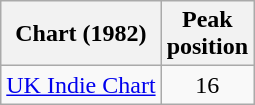<table class="wikitable sortable">
<tr>
<th scope="col">Chart (1982)</th>
<th scope="col">Peak<br>position</th>
</tr>
<tr>
<td><a href='#'>UK Indie Chart</a></td>
<td style="text-align:center;">16</td>
</tr>
</table>
